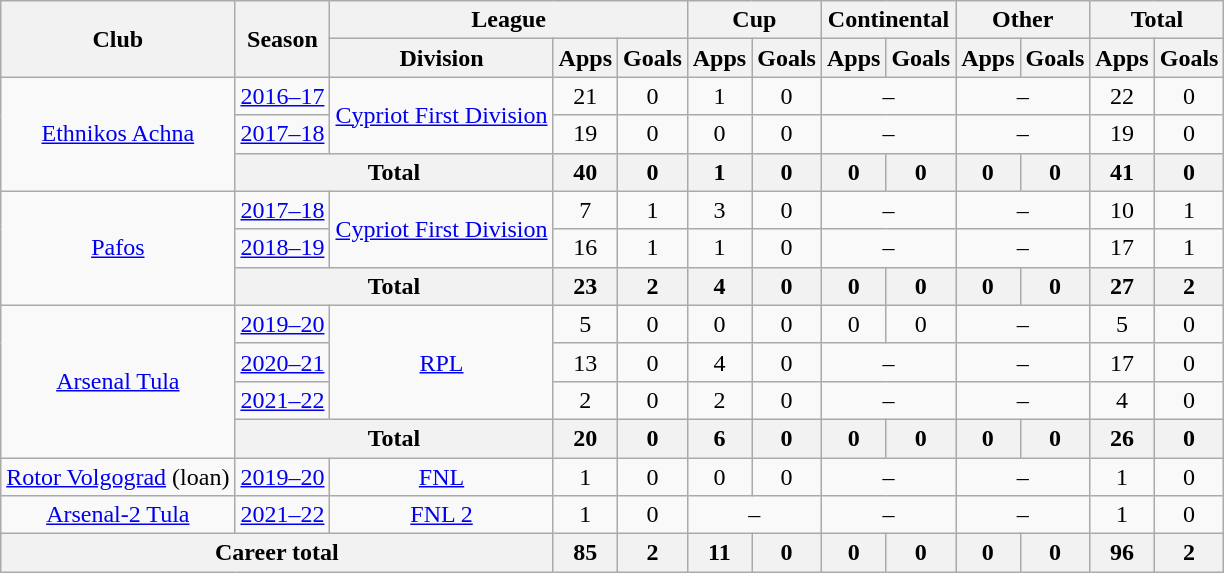<table class="wikitable" style="text-align:center">
<tr>
<th rowspan=2>Club</th>
<th rowspan=2>Season</th>
<th colspan=3>League</th>
<th colspan=2>Cup</th>
<th colspan=2>Continental</th>
<th colspan=2>Other</th>
<th colspan=2>Total</th>
</tr>
<tr>
<th>Division</th>
<th>Apps</th>
<th>Goals</th>
<th>Apps</th>
<th>Goals</th>
<th>Apps</th>
<th>Goals</th>
<th>Apps</th>
<th>Goals</th>
<th>Apps</th>
<th>Goals</th>
</tr>
<tr>
<td rowspan=3><a href='#'>Ethnikos Achna</a></td>
<td><a href='#'>2016–17</a></td>
<td rowspan="2"><a href='#'>Cypriot First Division</a></td>
<td>21</td>
<td>0</td>
<td>1</td>
<td>0</td>
<td colspan="2">–</td>
<td colspan="2">–</td>
<td>22</td>
<td>0</td>
</tr>
<tr>
<td><a href='#'>2017–18</a></td>
<td>19</td>
<td>0</td>
<td>0</td>
<td>0</td>
<td colspan="2">–</td>
<td colspan="2">–</td>
<td>19</td>
<td>0</td>
</tr>
<tr>
<th colspan="2">Total</th>
<th>40</th>
<th>0</th>
<th>1</th>
<th>0</th>
<th>0</th>
<th>0</th>
<th>0</th>
<th>0</th>
<th>41</th>
<th>0</th>
</tr>
<tr>
<td rowspan=3><a href='#'>Pafos</a></td>
<td><a href='#'>2017–18</a></td>
<td rowspan=2><a href='#'>Cypriot First Division</a></td>
<td>7</td>
<td>1</td>
<td>3</td>
<td>0</td>
<td colspan="2">–</td>
<td colspan="2">–</td>
<td>10</td>
<td>1</td>
</tr>
<tr>
<td><a href='#'>2018–19</a></td>
<td>16</td>
<td>1</td>
<td>1</td>
<td>0</td>
<td colspan="2">–</td>
<td colspan="2">–</td>
<td>17</td>
<td>1</td>
</tr>
<tr>
<th colspan="2">Total</th>
<th>23</th>
<th>2</th>
<th>4</th>
<th>0</th>
<th>0</th>
<th>0</th>
<th>0</th>
<th>0</th>
<th>27</th>
<th>2</th>
</tr>
<tr>
<td rowspan=4><a href='#'>Arsenal Tula</a></td>
<td><a href='#'>2019–20</a></td>
<td rowspan=3><a href='#'>RPL</a></td>
<td>5</td>
<td>0</td>
<td>0</td>
<td>0</td>
<td>0</td>
<td>0</td>
<td colspan="2">–</td>
<td>5</td>
<td>0</td>
</tr>
<tr>
<td><a href='#'>2020–21</a></td>
<td>13</td>
<td>0</td>
<td>4</td>
<td>0</td>
<td colspan="2">–</td>
<td colspan="2">–</td>
<td>17</td>
<td>0</td>
</tr>
<tr>
<td><a href='#'>2021–22</a></td>
<td>2</td>
<td>0</td>
<td>2</td>
<td>0</td>
<td colspan="2">–</td>
<td colspan="2">–</td>
<td>4</td>
<td>0</td>
</tr>
<tr>
<th colspan="2">Total</th>
<th>20</th>
<th>0</th>
<th>6</th>
<th>0</th>
<th>0</th>
<th>0</th>
<th>0</th>
<th>0</th>
<th>26</th>
<th>0</th>
</tr>
<tr>
<td><a href='#'>Rotor Volgograd</a> (loan)</td>
<td><a href='#'>2019–20</a></td>
<td><a href='#'>FNL</a></td>
<td>1</td>
<td>0</td>
<td>0</td>
<td>0</td>
<td colspan="2">–</td>
<td colspan="2">–</td>
<td>1</td>
<td>0</td>
</tr>
<tr>
<td><a href='#'>Arsenal-2 Tula</a></td>
<td><a href='#'>2021–22</a></td>
<td><a href='#'>FNL 2</a></td>
<td>1</td>
<td>0</td>
<td colspan="2">–</td>
<td colspan="2">–</td>
<td colspan="2">–</td>
<td>1</td>
<td>0</td>
</tr>
<tr>
<th colspan="3">Career total</th>
<th>85</th>
<th>2</th>
<th>11</th>
<th>0</th>
<th>0</th>
<th>0</th>
<th>0</th>
<th>0</th>
<th>96</th>
<th>2</th>
</tr>
</table>
